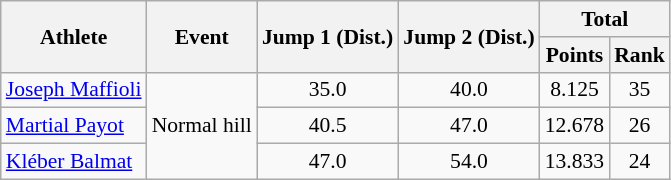<table class="wikitable" style="font-size:90%">
<tr>
<th rowspan="2">Athlete</th>
<th rowspan="2">Event</th>
<th rowspan="2">Jump 1 (Dist.)</th>
<th rowspan="2">Jump 2 (Dist.)</th>
<th colspan="2">Total</th>
</tr>
<tr>
<th>Points</th>
<th>Rank</th>
</tr>
<tr>
<td><a href='#'>Joseph Maffioli</a></td>
<td rowspan="3">Normal hill</td>
<td align="center">35.0</td>
<td align="center">40.0</td>
<td align="center">8.125</td>
<td align="center">35</td>
</tr>
<tr>
<td><a href='#'>Martial Payot</a></td>
<td align="center">40.5</td>
<td align="center">47.0</td>
<td align="center">12.678</td>
<td align="center">26</td>
</tr>
<tr>
<td><a href='#'>Kléber Balmat</a></td>
<td align="center">47.0</td>
<td align="center">54.0</td>
<td align="center">13.833</td>
<td align="center">24</td>
</tr>
</table>
